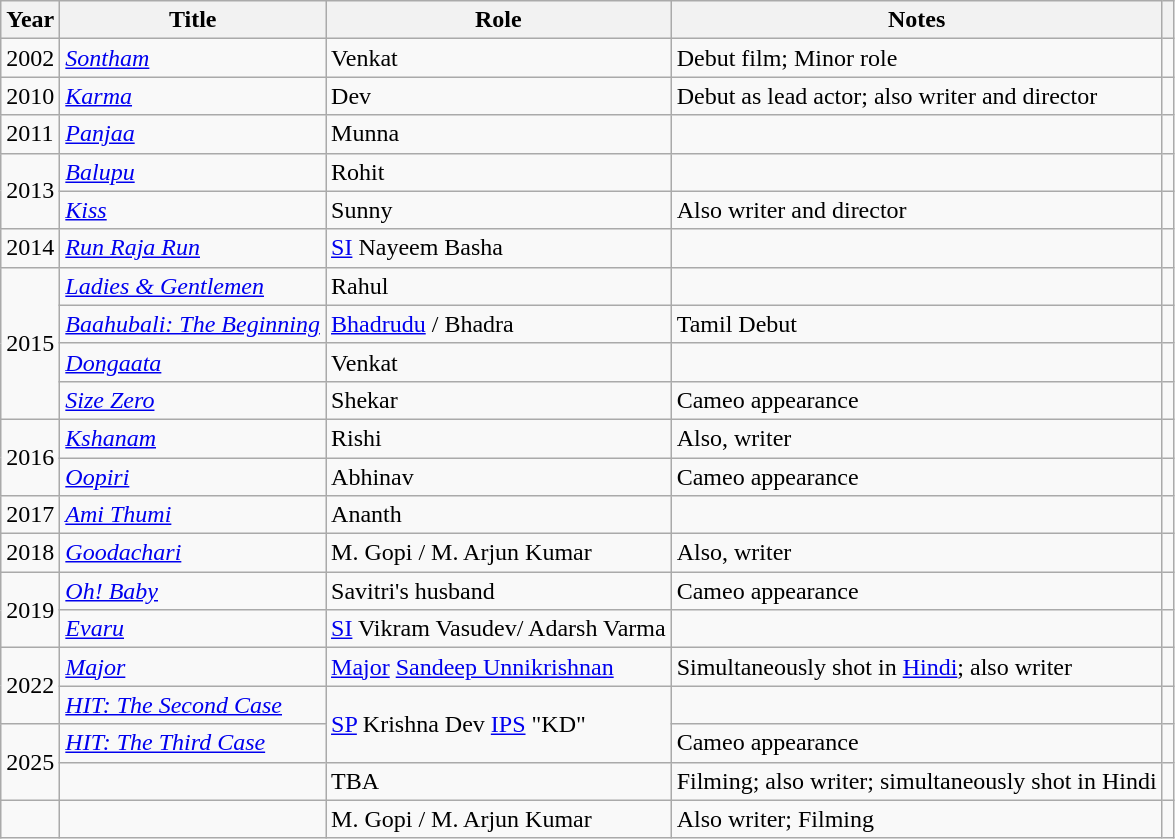<table class="wikitable sortable mw-collapsible">
<tr>
<th>Year</th>
<th>Title</th>
<th>Role</th>
<th>Notes</th>
<th class="unsortable"></th>
</tr>
<tr>
<td>2002</td>
<td><em><a href='#'>Sontham</a></em></td>
<td>Venkat</td>
<td>Debut film; Minor role</td>
<td style="text-align:center;"></td>
</tr>
<tr>
<td>2010</td>
<td><em><a href='#'>Karma</a></em></td>
<td>Dev</td>
<td>Debut as lead actor; also writer and director</td>
<td style="text-align:center;"></td>
</tr>
<tr>
<td>2011</td>
<td><em><a href='#'>Panjaa</a></em></td>
<td>Munna</td>
<td></td>
<td style="text-align:center;"></td>
</tr>
<tr>
<td rowspan="2">2013</td>
<td><em><a href='#'>Balupu</a></em></td>
<td>Rohit</td>
<td></td>
<td style="text-align:center;"></td>
</tr>
<tr>
<td><em><a href='#'>Kiss</a></em></td>
<td>Sunny</td>
<td>Also writer and director</td>
<td style="text-align:center;"></td>
</tr>
<tr>
<td>2014</td>
<td><em><a href='#'>Run Raja Run</a></em></td>
<td><a href='#'>SI</a> Nayeem Basha</td>
<td></td>
<td style="text-align:center;"></td>
</tr>
<tr>
<td rowspan="4">2015</td>
<td><em><a href='#'>Ladies & Gentlemen</a></em></td>
<td>Rahul</td>
<td></td>
<td style="text-align:center;"></td>
</tr>
<tr>
<td><em><a href='#'>Baahubali: The Beginning</a></em></td>
<td><a href='#'>Bhadrudu</a> / Bhadra</td>
<td>Tamil Debut</td>
<td style="text-align:center;"></td>
</tr>
<tr>
<td><em><a href='#'>Dongaata</a></em></td>
<td>Venkat</td>
<td></td>
<td style="text-align:center;"></td>
</tr>
<tr>
<td><em><a href='#'>Size Zero</a></em></td>
<td>Shekar</td>
<td>Cameo appearance</td>
<td style="text-align:center;"></td>
</tr>
<tr>
<td rowspan="2">2016</td>
<td><em><a href='#'>Kshanam</a></em></td>
<td>Rishi</td>
<td>Also, writer</td>
<td style="text-align:center;"></td>
</tr>
<tr>
<td><em><a href='#'>Oopiri</a></em></td>
<td>Abhinav</td>
<td>Cameo appearance</td>
<td style="text-align:center;"></td>
</tr>
<tr>
<td>2017</td>
<td><em><a href='#'>Ami Thumi</a></em></td>
<td>Ananth</td>
<td></td>
<td style="text-align:center;"></td>
</tr>
<tr>
<td>2018</td>
<td><em><a href='#'>Goodachari</a></em></td>
<td>M. Gopi / M. Arjun Kumar</td>
<td>Also, writer</td>
<td style="text-align:center;"></td>
</tr>
<tr>
<td rowspan="2">2019</td>
<td><em><a href='#'>Oh! Baby</a></em></td>
<td>Savitri's husband</td>
<td>Cameo appearance</td>
<td style="text-align:center;"></td>
</tr>
<tr>
<td><em><a href='#'>Evaru</a></em></td>
<td><a href='#'>SI</a> Vikram Vasudev/ Adarsh Varma</td>
<td></td>
<td style="text-align:center;"></td>
</tr>
<tr>
<td rowspan="2">2022</td>
<td><em><a href='#'>Major</a></em></td>
<td><a href='#'>Major</a> <a href='#'>Sandeep Unnikrishnan</a></td>
<td>Simultaneously shot in <a href='#'>Hindi</a>; also writer</td>
<td style="text-align:center;"></td>
</tr>
<tr>
<td><em><a href='#'>HIT: The Second Case</a></em></td>
<td rowspan="2"><a href='#'>SP</a> Krishna Dev <a href='#'>IPS</a> "KD"</td>
<td></td>
<td style="text-align:center;"></td>
</tr>
<tr>
<td rowspan="2">2025</td>
<td><em><a href='#'>HIT: The Third Case</a></em></td>
<td>Cameo appearance</td>
<td></td>
</tr>
<tr>
<td></td>
<td>TBA</td>
<td>Filming; also writer; simultaneously shot in Hindi</td>
<td style="text-align:center;"></td>
</tr>
<tr>
<td></td>
<td></td>
<td>M. Gopi / M. Arjun Kumar</td>
<td>Also writer; Filming</td>
<td style="text-align:center;"></td>
</tr>
</table>
